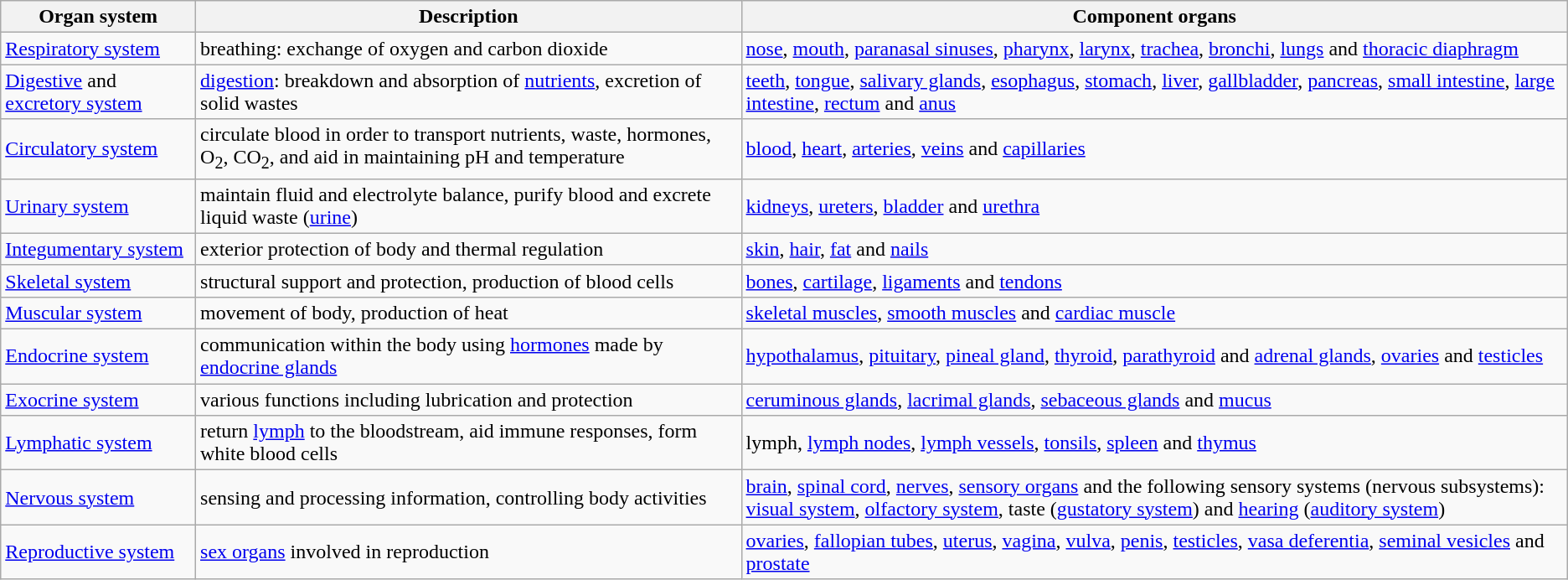<table class="wikitable">
<tr>
<th>Organ system</th>
<th>Description</th>
<th>Component organs</th>
</tr>
<tr>
<td><a href='#'>Respiratory system</a></td>
<td>breathing: exchange of oxygen and carbon dioxide</td>
<td><a href='#'>nose</a>, <a href='#'>mouth</a>, <a href='#'>paranasal sinuses</a>, <a href='#'>pharynx</a>, <a href='#'>larynx</a>, <a href='#'>trachea</a>, <a href='#'>bronchi</a>, <a href='#'>lungs</a> and <a href='#'>thoracic diaphragm</a></td>
</tr>
<tr>
<td><a href='#'>Digestive</a> and <a href='#'>excretory system</a></td>
<td><a href='#'>digestion</a>: breakdown and absorption of <a href='#'>nutrients</a>, excretion of solid wastes</td>
<td><a href='#'>teeth</a>, <a href='#'>tongue</a>, <a href='#'>salivary glands</a>, <a href='#'>esophagus</a>, <a href='#'>stomach</a>, <a href='#'>liver</a>, <a href='#'>gallbladder</a>, <a href='#'>pancreas</a>, <a href='#'>small intestine</a>, <a href='#'>large intestine</a>, <a href='#'>rectum</a> and <a href='#'>anus</a></td>
</tr>
<tr>
<td><a href='#'>Circulatory system</a></td>
<td>circulate blood in order to transport nutrients, waste, hormones, O<sub>2</sub>, CO<sub>2</sub>, and aid in maintaining pH and temperature</td>
<td><a href='#'>blood</a>, <a href='#'>heart</a>, <a href='#'>arteries</a>, <a href='#'>veins</a> and <a href='#'>capillaries</a></td>
</tr>
<tr>
<td><a href='#'>Urinary system</a></td>
<td>maintain fluid and electrolyte balance, purify blood and excrete liquid waste (<a href='#'>urine</a>)</td>
<td><a href='#'>kidneys</a>, <a href='#'>ureters</a>, <a href='#'>bladder</a> and <a href='#'>urethra</a></td>
</tr>
<tr>
<td><a href='#'>Integumentary system</a></td>
<td>exterior protection of body and thermal regulation</td>
<td><a href='#'>skin</a>, <a href='#'>hair</a>, <a href='#'>fat</a> and <a href='#'>nails</a></td>
</tr>
<tr>
<td><a href='#'>Skeletal system</a></td>
<td>structural support and protection, production of blood cells</td>
<td><a href='#'>bones</a>, <a href='#'>cartilage</a>, <a href='#'>ligaments</a> and <a href='#'>tendons</a></td>
</tr>
<tr>
<td><a href='#'>Muscular system</a></td>
<td>movement of body, production of heat</td>
<td><a href='#'>skeletal muscles</a>, <a href='#'>smooth muscles</a> and <a href='#'>cardiac muscle</a></td>
</tr>
<tr>
<td><a href='#'>Endocrine system</a></td>
<td>communication within the body using <a href='#'>hormones</a> made by <a href='#'>endocrine glands</a></td>
<td><a href='#'>hypothalamus</a>, <a href='#'>pituitary</a>, <a href='#'>pineal gland</a>, <a href='#'>thyroid</a>, <a href='#'>parathyroid</a> and <a href='#'>adrenal glands</a>, <a href='#'>ovaries</a> and <a href='#'>testicles</a></td>
</tr>
<tr>
<td><a href='#'>Exocrine system</a></td>
<td>various functions including lubrication and protection</td>
<td><a href='#'>ceruminous glands</a>, <a href='#'>lacrimal glands</a>, <a href='#'>sebaceous glands</a> and <a href='#'>mucus</a></td>
</tr>
<tr>
<td><a href='#'>Lymphatic system</a></td>
<td>return <a href='#'>lymph</a> to the bloodstream, aid immune responses, form white blood cells</td>
<td>lymph, <a href='#'>lymph nodes</a>, <a href='#'>lymph vessels</a>, <a href='#'>tonsils</a>, <a href='#'>spleen</a> and <a href='#'>thymus</a></td>
</tr>
<tr>
<td><a href='#'>Nervous system</a></td>
<td>sensing and processing information, controlling body activities</td>
<td><a href='#'>brain</a>, <a href='#'>spinal cord</a>, <a href='#'>nerves</a>, <a href='#'>sensory organs</a> and the following sensory systems (nervous subsystems): <a href='#'>visual system</a>, <a href='#'>olfactory system</a>, taste (<a href='#'>gustatory system</a>) and <a href='#'>hearing</a> (<a href='#'>auditory system</a>)</td>
</tr>
<tr>
<td><a href='#'>Reproductive system</a></td>
<td><a href='#'>sex organs</a> involved in reproduction</td>
<td><a href='#'>ovaries</a>, <a href='#'>fallopian tubes</a>, <a href='#'>uterus</a>, <a href='#'>vagina</a>, <a href='#'>vulva</a>, <a href='#'>penis</a>, <a href='#'>testicles</a>, <a href='#'>vasa deferentia</a>, <a href='#'>seminal vesicles</a> and <a href='#'>prostate</a></td>
</tr>
</table>
